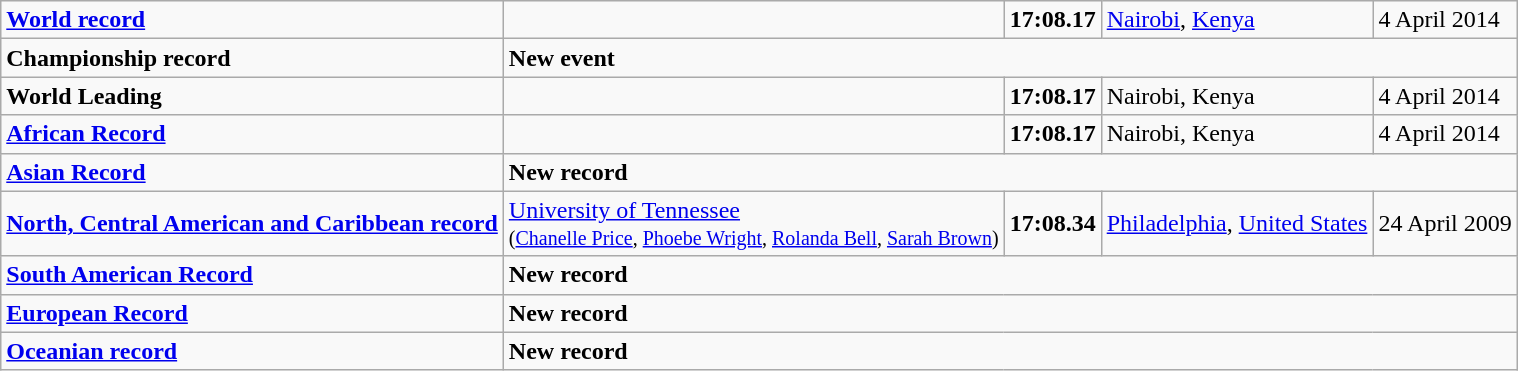<table class="wikitable">
<tr>
<td><strong><a href='#'>World record</a></strong></td>
<td></td>
<td><strong>17:08.17</strong></td>
<td> <a href='#'>Nairobi</a>, <a href='#'>Kenya</a></td>
<td>4 April 2014</td>
</tr>
<tr>
<td><strong>Championship record</strong></td>
<td colspan=4><strong>New event</strong></td>
</tr>
<tr>
<td><strong>World Leading</strong></td>
<td></td>
<td><strong>17:08.17</strong></td>
<td> Nairobi, Kenya</td>
<td>4 April 2014</td>
</tr>
<tr>
<td><strong><a href='#'>African Record</a></strong></td>
<td></td>
<td><strong>17:08.17</strong></td>
<td> Nairobi, Kenya</td>
<td>4 April 2014</td>
</tr>
<tr>
<td><strong><a href='#'>Asian Record</a></strong></td>
<td colspan=4><strong>New record</strong></td>
</tr>
<tr>
<td><strong><a href='#'>North, Central American and Caribbean record</a></strong></td>
<td> <a href='#'>University of Tennessee</a><br><small>(<a href='#'>Chanelle Price</a>, <a href='#'>Phoebe Wright</a>, <a href='#'>Rolanda Bell</a>, <a href='#'>Sarah Brown</a>)</small></td>
<td><strong>17:08.34</strong></td>
<td> <a href='#'>Philadelphia</a>, <a href='#'>United States</a></td>
<td>24 April 2009</td>
</tr>
<tr>
<td><strong><a href='#'>South American Record</a></strong></td>
<td colspan=4><strong>New record</strong></td>
</tr>
<tr>
<td><strong><a href='#'>European Record</a></strong></td>
<td colspan=4><strong>New record</strong></td>
</tr>
<tr>
<td><strong><a href='#'>Oceanian record</a></strong></td>
<td colspan=4><strong>New record</strong></td>
</tr>
</table>
